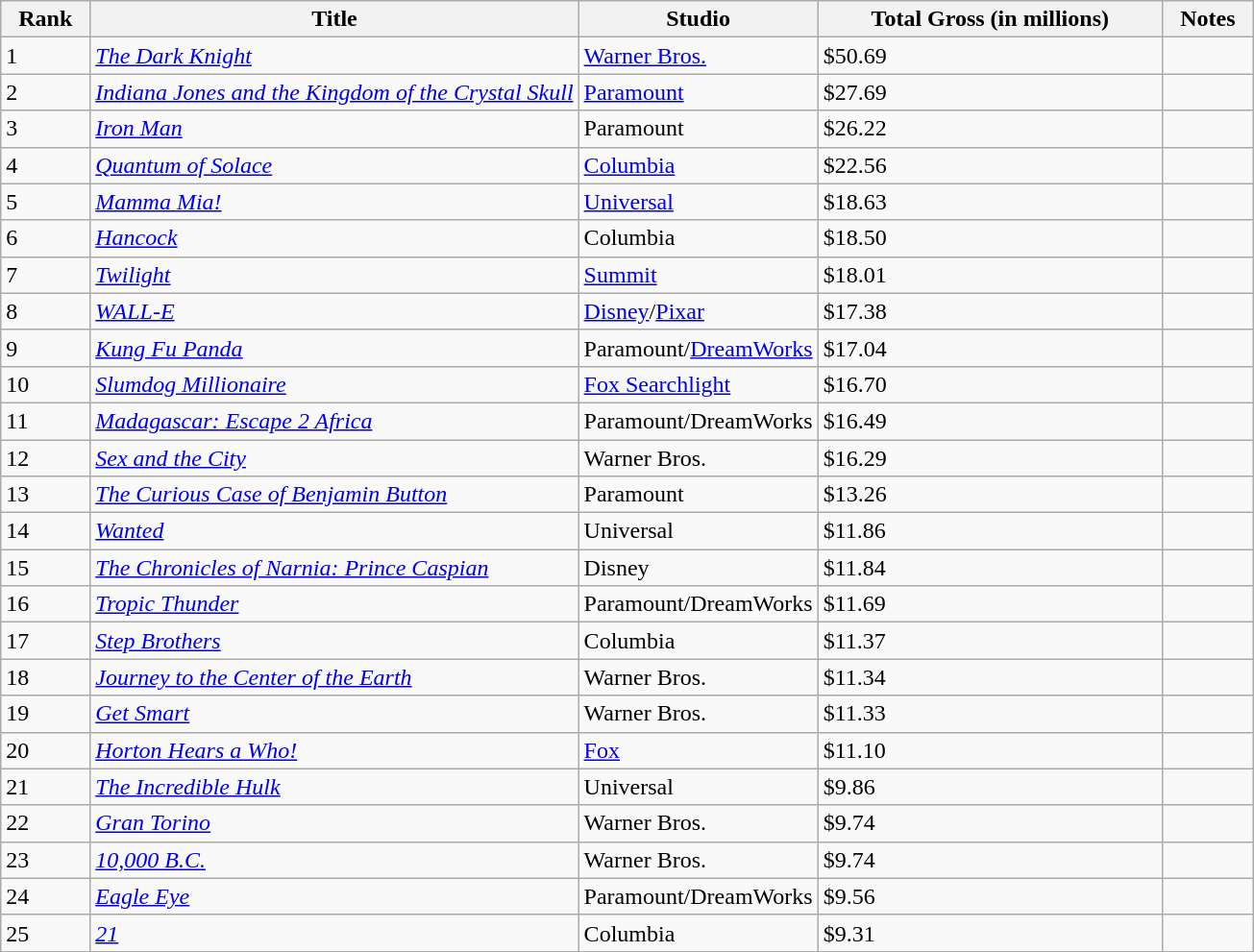<table class="wikitable sortable">
<tr>
<th>Rank</th>
<th width="39%">Title</th>
<th style="width:150px">Studio</th>
<th>Total Gross (in millions)</th>
<th>Notes</th>
</tr>
<tr>
<td>1</td>
<td><em><a href='#'>The Dark Knight</a></em></td>
<td><a href='#'>Warner Bros.</a></td>
<td>$50.69</td>
<td></td>
</tr>
<tr>
<td>2</td>
<td><em><a href='#'>Indiana Jones and the Kingdom of the Crystal Skull</a></em></td>
<td><a href='#'>Paramount</a></td>
<td>$27.69</td>
<td></td>
</tr>
<tr>
<td>3</td>
<td><em><a href='#'>Iron Man</a></em></td>
<td>Paramount</td>
<td>$26.22</td>
<td></td>
</tr>
<tr>
<td>4</td>
<td><em><a href='#'>Quantum of Solace</a></em></td>
<td><a href='#'>Columbia</a></td>
<td>$22.56</td>
<td></td>
</tr>
<tr>
<td>5</td>
<td><em><a href='#'>Mamma Mia!</a></em></td>
<td><a href='#'>Universal</a></td>
<td>$18.63</td>
<td></td>
</tr>
<tr>
<td>6</td>
<td><em><a href='#'>Hancock</a></em></td>
<td>Columbia</td>
<td>$18.50</td>
<td></td>
</tr>
<tr>
<td>7</td>
<td><em><a href='#'>Twilight</a></em></td>
<td><a href='#'>Summit</a></td>
<td>$18.01</td>
<td></td>
</tr>
<tr>
<td>8</td>
<td><em><a href='#'>WALL-E</a></em></td>
<td><a href='#'>Disney</a>/<a href='#'>Pixar</a></td>
<td>$17.38</td>
<td></td>
</tr>
<tr>
<td>9</td>
<td><em><a href='#'>Kung Fu Panda</a></em></td>
<td>Paramount/<a href='#'>DreamWorks</a></td>
<td>$17.04</td>
<td></td>
</tr>
<tr>
<td>10</td>
<td><em><a href='#'>Slumdog Millionaire</a></em></td>
<td><a href='#'>Fox Searchlight</a></td>
<td>$16.70</td>
<td></td>
</tr>
<tr>
<td>11</td>
<td><em><a href='#'>Madagascar: Escape 2 Africa</a></em></td>
<td>Paramount/DreamWorks</td>
<td>$16.49</td>
<td></td>
</tr>
<tr>
<td>12</td>
<td><em><a href='#'>Sex and the City</a></em></td>
<td>Warner Bros.</td>
<td>$16.29</td>
<td></td>
</tr>
<tr>
<td>13</td>
<td><em><a href='#'>The Curious Case of Benjamin Button</a></em></td>
<td>Paramount</td>
<td>$13.26</td>
<td></td>
</tr>
<tr>
<td>14</td>
<td><em><a href='#'>Wanted</a></em></td>
<td>Universal</td>
<td>$11.86</td>
<td></td>
</tr>
<tr>
<td>15</td>
<td><em><a href='#'>The Chronicles of Narnia: Prince Caspian</a></em></td>
<td>Disney</td>
<td>$11.84</td>
<td></td>
</tr>
<tr>
<td>16</td>
<td><em><a href='#'>Tropic Thunder</a></em></td>
<td>Paramount/DreamWorks</td>
<td>$11.69</td>
<td></td>
</tr>
<tr>
<td>17</td>
<td><em><a href='#'>Step Brothers</a></em></td>
<td>Columbia</td>
<td>$11.37</td>
<td></td>
</tr>
<tr>
<td>18</td>
<td><em><a href='#'>Journey to the Center of the Earth</a></em></td>
<td>Warner Bros.</td>
<td>$11.34</td>
<td></td>
</tr>
<tr>
<td>19</td>
<td><em><a href='#'>Get Smart</a></em></td>
<td>Warner Bros.</td>
<td>$11.33</td>
<td></td>
</tr>
<tr>
<td>20</td>
<td><em><a href='#'>Horton Hears a Who!</a></em></td>
<td><a href='#'>Fox</a></td>
<td>$11.10</td>
<td></td>
</tr>
<tr>
<td>21</td>
<td><em><a href='#'>The Incredible Hulk</a></em></td>
<td>Universal</td>
<td>$9.86</td>
<td></td>
</tr>
<tr>
<td>22</td>
<td><em><a href='#'>Gran Torino</a></em></td>
<td>Warner Bros.</td>
<td>$9.74</td>
<td></td>
</tr>
<tr>
<td>23</td>
<td><em><a href='#'>10,000 B.C.</a></em></td>
<td>Warner Bros.</td>
<td>$9.74</td>
<td></td>
</tr>
<tr>
<td>24</td>
<td><em><a href='#'>Eagle Eye</a></em></td>
<td>Paramount/DreamWorks</td>
<td>$9.56</td>
<td></td>
</tr>
<tr>
<td>25</td>
<td><em><a href='#'>21</a></em></td>
<td>Columbia</td>
<td>$9.31</td>
<td></td>
</tr>
<tr>
</tr>
</table>
